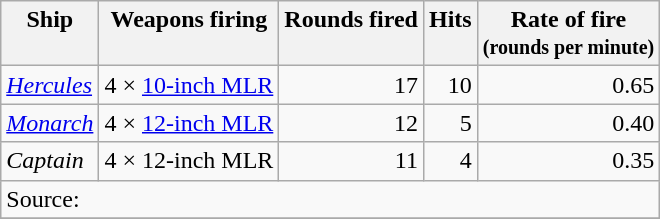<table class="wikitable">
<tr valign=top>
<th>Ship</th>
<th>Weapons firing</th>
<th>Rounds fired</th>
<th>Hits</th>
<th>Rate of fire <br><small>(rounds per minute)</small></th>
</tr>
<tr valign=top>
<td><a href='#'><em>Hercules</em></a></td>
<td>4 × <a href='#'>10-inch MLR</a></td>
<td align=right>17</td>
<td align=right>10</td>
<td align=right>0.65</td>
</tr>
<tr valign=top>
<td><a href='#'><em> Monarch</em></a></td>
<td>4 × <a href='#'>12-inch MLR</a></td>
<td align=right>12</td>
<td align=right>5</td>
<td align=right>0.40</td>
</tr>
<tr valign=top>
<td><em>Captain</em></td>
<td>4 × 12-inch MLR</td>
<td align=right>11</td>
<td align=right>4</td>
<td align=right>0.35</td>
</tr>
<tr valign=top>
<td colspan=5>Source:</td>
</tr>
<tr>
</tr>
</table>
